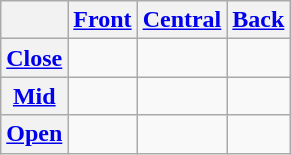<table class="wikitable" style="text-align:center">
<tr>
<th></th>
<th><a href='#'>Front</a></th>
<th><a href='#'>Central</a></th>
<th><a href='#'>Back</a></th>
</tr>
<tr>
<th><a href='#'>Close</a></th>
<td></td>
<td></td>
<td></td>
</tr>
<tr>
<th><a href='#'>Mid</a></th>
<td></td>
<td></td>
<td></td>
</tr>
<tr>
<th><a href='#'>Open</a></th>
<td></td>
<td></td>
<td></td>
</tr>
</table>
